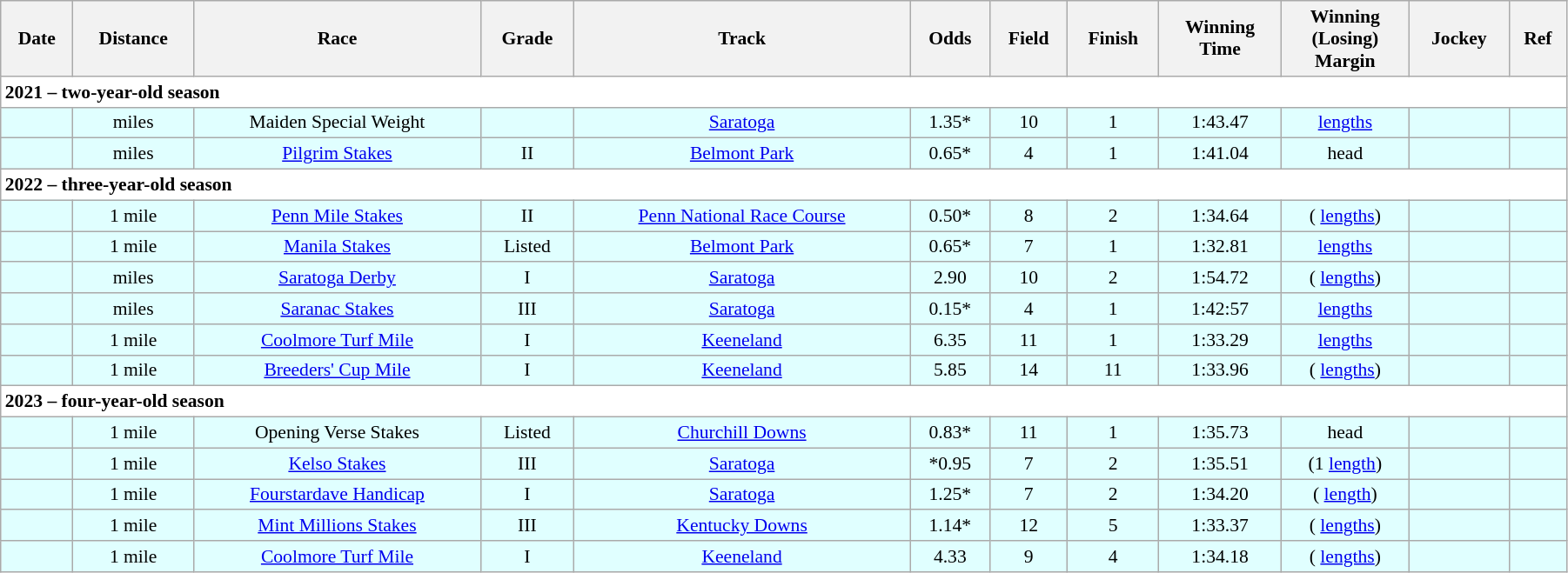<table class = "wikitable sortable" style="text-align:center; width:95%; font-size:90%">
<tr>
<th scope="col">Date</th>
<th scope="col">Distance</th>
<th scope="col">Race</th>
<th scope="col">Grade</th>
<th scope="col">Track</th>
<th scope="col">Odds</th>
<th scope="col">Field</th>
<th scope="col">Finish</th>
<th scope="col">Winning<br>Time</th>
<th scope="col">Winning<br>(Losing)<br>Margin</th>
<th scope="col">Jockey</th>
<th scope="col" class="unsortable">Ref</th>
</tr>
<tr style="background-color:white">
<td align="left" colspan=12><strong>2021 – two-year-old season</strong></td>
</tr>
<tr style="background-color:lightcyan">
<td></td>
<td>  miles</td>
<td>Maiden Special Weight</td>
<td></td>
<td><a href='#'>Saratoga</a></td>
<td>1.35*</td>
<td>10</td>
<td>1</td>
<td>1:43.47</td>
<td>   <a href='#'>lengths</a></td>
<td></td>
<td></td>
</tr>
<tr style="background-color:lightcyan">
<td></td>
<td>  miles</td>
<td><a href='#'>Pilgrim Stakes</a></td>
<td> II</td>
<td><a href='#'>Belmont Park</a></td>
<td>0.65*</td>
<td>4</td>
<td>1</td>
<td>1:41.04</td>
<td>  head</td>
<td></td>
<td></td>
</tr>
<tr style="background-color:white">
<td align="left" colspan=12><strong>2022 – three-year-old season</strong></td>
</tr>
<tr style="background-color:lightcyan">
<td></td>
<td> 1 mile</td>
<td><a href='#'>Penn Mile Stakes</a></td>
<td> II</td>
<td><a href='#'>Penn National Race Course</a></td>
<td>0.50*</td>
<td>8</td>
<td>2</td>
<td>1:34.64</td>
<td>  ( <a href='#'>lengths</a>)</td>
<td></td>
<td></td>
</tr>
<tr style="background-color:lightcyan">
<td></td>
<td> 1 mile</td>
<td><a href='#'>Manila Stakes</a></td>
<td>Listed</td>
<td><a href='#'>Belmont Park</a></td>
<td>0.65*</td>
<td>7</td>
<td>1</td>
<td>1:32.81</td>
<td>  <a href='#'>lengths</a></td>
<td></td>
<td></td>
</tr>
<tr style="background-color:lightcyan">
<td></td>
<td>  miles</td>
<td><a href='#'>Saratoga Derby</a></td>
<td>  I</td>
<td><a href='#'>Saratoga</a></td>
<td>2.90</td>
<td>10</td>
<td>2</td>
<td>1:54.72</td>
<td> ( <a href='#'>lengths</a>)</td>
<td></td>
<td></td>
</tr>
<tr style="background-color:lightcyan">
<td></td>
<td>  miles</td>
<td><a href='#'>Saranac Stakes</a></td>
<td>  III</td>
<td><a href='#'>Saratoga</a></td>
<td>0.15*</td>
<td>4</td>
<td>1</td>
<td>1:42:57</td>
<td>   <a href='#'>lengths</a></td>
<td></td>
<td></td>
</tr>
<tr style="background-color:lightcyan">
<td></td>
<td> 1 mile</td>
<td><a href='#'>Coolmore Turf Mile</a></td>
<td>I</td>
<td><a href='#'>Keeneland</a></td>
<td>6.35</td>
<td>11</td>
<td>1</td>
<td>1:33.29</td>
<td>   <a href='#'>lengths</a></td>
<td></td>
<td></td>
</tr>
<tr style="background-color:lightcyan">
<td></td>
<td> 1 mile</td>
<td><a href='#'>Breeders' Cup Mile</a></td>
<td> I</td>
<td><a href='#'>Keeneland</a></td>
<td>5.85</td>
<td>14</td>
<td>11</td>
<td>1:33.96</td>
<td> ( <a href='#'>lengths</a>)</td>
<td></td>
<td></td>
</tr>
<tr style="background-color:white">
<td align="left" colspan=12><strong>2023 – four-year-old season</strong></td>
</tr>
<tr style="background-color:lightcyan">
<td></td>
<td> 1 mile</td>
<td>Opening Verse Stakes</td>
<td>Listed</td>
<td><a href='#'>Churchill Downs</a></td>
<td>0.83*</td>
<td>11</td>
<td>1</td>
<td>1:35.73</td>
<td> head</td>
<td></td>
<td></td>
</tr>
<tr style="background-color:lightcyan">
<td></td>
<td> 1 mile</td>
<td><a href='#'>Kelso Stakes</a></td>
<td> III</td>
<td><a href='#'>Saratoga</a></td>
<td>*0.95</td>
<td>7</td>
<td>2</td>
<td>1:35.51</td>
<td> (1 <a href='#'>length</a>)</td>
<td></td>
<td></td>
</tr>
<tr style="background-color:lightcyan">
<td></td>
<td> 1 mile</td>
<td><a href='#'>Fourstardave Handicap</a></td>
<td> I</td>
<td><a href='#'>Saratoga</a></td>
<td>1.25*</td>
<td>7</td>
<td>2</td>
<td>1:34.20</td>
<td> ( <a href='#'>length</a>)</td>
<td></td>
<td></td>
</tr>
<tr style="background-color:lightcyan">
<td></td>
<td> 1 mile</td>
<td><a href='#'>Mint Millions Stakes</a></td>
<td> III</td>
<td><a href='#'>Kentucky Downs</a></td>
<td>1.14*</td>
<td>12</td>
<td>5</td>
<td>1:33.37</td>
<td> ( <a href='#'>lengths</a>)</td>
<td></td>
<td></td>
</tr>
<tr style="background-color:lightcyan">
<td></td>
<td> 1 mile</td>
<td><a href='#'>Coolmore Turf Mile</a></td>
<td>I</td>
<td><a href='#'>Keeneland</a></td>
<td>4.33</td>
<td>9</td>
<td>4</td>
<td>1:34.18</td>
<td>  ( <a href='#'>lengths</a>)</td>
<td></td>
<td></td>
</tr>
</table>
